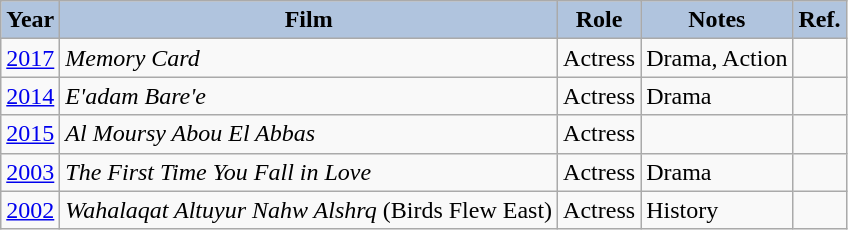<table class="wikitable">
<tr>
<th style="background:#B0C4DE;">Year</th>
<th style="background:#B0C4DE;">Film</th>
<th style="background:#B0C4DE;">Role</th>
<th style="background:#B0C4DE;">Notes</th>
<th style="background:#B0C4DE;">Ref.</th>
</tr>
<tr>
<td><a href='#'>2017</a></td>
<td><em>Memory Card</em></td>
<td>Actress</td>
<td>Drama, Action</td>
<td></td>
</tr>
<tr>
<td><a href='#'>2014</a></td>
<td><em>E'adam Bare'e</em></td>
<td>Actress</td>
<td>Drama</td>
<td></td>
</tr>
<tr>
<td><a href='#'>2015</a></td>
<td><em>Al Moursy Abou El Abbas</em></td>
<td>Actress</td>
<td></td>
<td></td>
</tr>
<tr>
<td><a href='#'>2003</a></td>
<td><em>The First Time You Fall in Love</em></td>
<td>Actress</td>
<td>Drama</td>
<td></td>
</tr>
<tr>
<td><a href='#'>2002</a></td>
<td><em>Wahalaqat Altuyur Nahw Alshrq</em>  (Birds Flew East)</td>
<td>Actress</td>
<td>History</td>
<td></td>
</tr>
</table>
